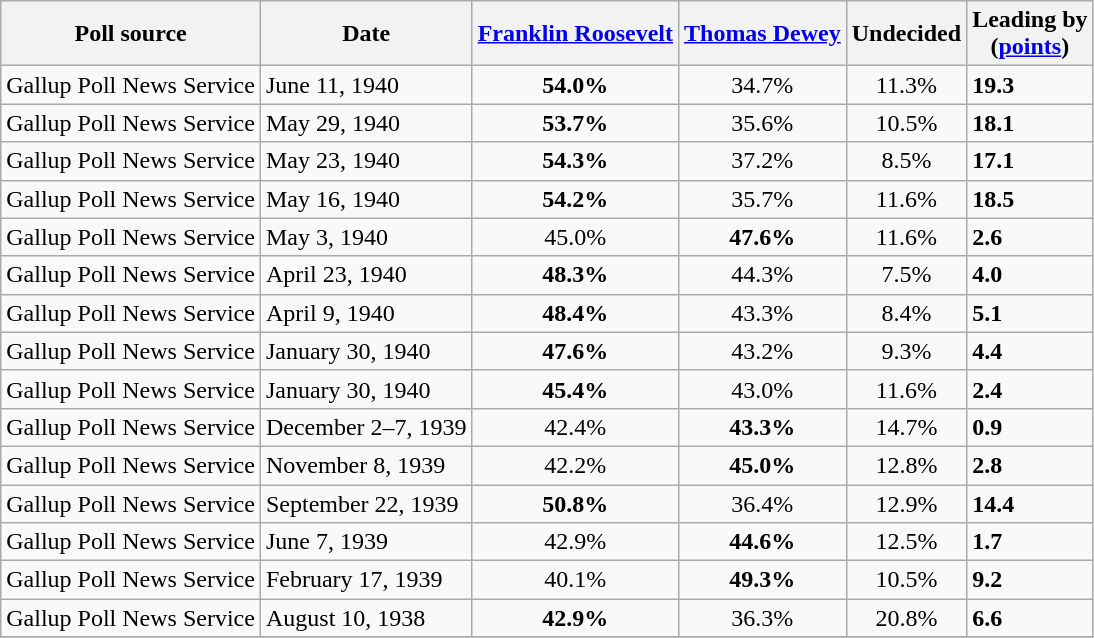<table class="wikitable sortable collapsible collapsed">
<tr>
<th>Poll source</th>
<th>Date</th>
<th><a href='#'>Franklin Roosevelt</a><br><small></small></th>
<th><a href='#'>Thomas Dewey</a><br><small></small></th>
<th>Undecided</th>
<th>Leading by<br>(<a href='#'>points</a>)</th>
</tr>
<tr>
<td>Gallup Poll News Service</td>
<td>June 11, 1940</td>
<td align="center" ><strong>54.0%</strong></td>
<td align="center">34.7%</td>
<td align="center">11.3%</td>
<td><strong>19.3</strong></td>
</tr>
<tr>
<td>Gallup Poll News Service</td>
<td>May 29, 1940</td>
<td align="center" ><strong>53.7%</strong></td>
<td align="center">35.6%</td>
<td align="center">10.5%</td>
<td><strong>18.1</strong></td>
</tr>
<tr>
<td>Gallup Poll News Service</td>
<td>May 23, 1940</td>
<td align="center" ><strong>54.3%</strong></td>
<td align="center">37.2%</td>
<td align="center">8.5%</td>
<td><strong>17.1</strong></td>
</tr>
<tr>
<td>Gallup Poll News Service</td>
<td>May 16, 1940</td>
<td align="center" ><strong>54.2%</strong></td>
<td align="center">35.7%</td>
<td align="center">11.6%</td>
<td><strong>18.5</strong></td>
</tr>
<tr>
<td>Gallup Poll News Service</td>
<td>May 3, 1940</td>
<td align="center">45.0%</td>
<td align="center" ><strong>47.6%</strong></td>
<td align="center">11.6%</td>
<td><strong>2.6</strong></td>
</tr>
<tr>
<td>Gallup Poll News Service</td>
<td>April 23, 1940</td>
<td align="center" ><strong>48.3%</strong></td>
<td align="center">44.3%</td>
<td align="center">7.5%</td>
<td><strong>4.0</strong></td>
</tr>
<tr>
<td>Gallup Poll News Service</td>
<td>April 9, 1940</td>
<td align="center" ><strong>48.4%</strong></td>
<td align="center">43.3%</td>
<td align="center">8.4%</td>
<td><strong>5.1</strong></td>
</tr>
<tr>
<td>Gallup Poll News Service</td>
<td>January 30, 1940</td>
<td align="center" ><strong>47.6%</strong></td>
<td align="center">43.2%</td>
<td align="center">9.3%</td>
<td><strong>4.4</strong></td>
</tr>
<tr>
<td>Gallup Poll News Service</td>
<td>January 30, 1940</td>
<td align="center" ><strong>45.4%</strong> </td>
<td align="center">43.0% </td>
<td align="center">11.6%</td>
<td><strong>2.4</strong></td>
</tr>
<tr>
<td>Gallup Poll News Service</td>
<td>December 2–7, 1939</td>
<td align="center">42.4%</td>
<td align="center" ><strong>43.3%</strong></td>
<td align="center">14.7%</td>
<td><strong>0.9</strong></td>
</tr>
<tr>
<td>Gallup Poll News Service</td>
<td>November 8, 1939</td>
<td align="center">42.2%</td>
<td align="center" ><strong>45.0%</strong></td>
<td align="center">12.8%</td>
<td><strong>2.8</strong></td>
</tr>
<tr>
<td>Gallup Poll News Service</td>
<td>September 22, 1939</td>
<td align="center" ><strong>50.8%</strong></td>
<td align="center">36.4%</td>
<td align="center">12.9%</td>
<td><strong>14.4</strong></td>
</tr>
<tr>
<td>Gallup Poll News Service</td>
<td>June 7, 1939</td>
<td align="center">42.9%</td>
<td align="center" ><strong>44.6%</strong></td>
<td align="center">12.5%</td>
<td><strong>1.7</strong></td>
</tr>
<tr>
<td>Gallup Poll News Service</td>
<td>February 17, 1939</td>
<td align="center">40.1%</td>
<td align="center" ><strong>49.3%</strong></td>
<td align="center">10.5%</td>
<td><strong>9.2</strong></td>
</tr>
<tr>
<td>Gallup Poll News Service</td>
<td>August 10, 1938</td>
<td align="center" ><strong>42.9%</strong></td>
<td align="center">36.3%</td>
<td align="center">20.8%</td>
<td><strong>6.6</strong></td>
</tr>
<tr>
</tr>
</table>
